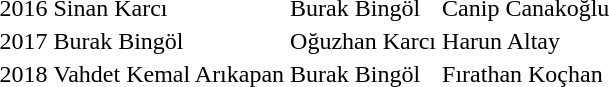<table>
<tr>
<td>2016</td>
<td>Sinan Karcı</td>
<td>Burak Bingöl</td>
<td>Canip Canakoğlu</td>
</tr>
<tr>
<td>2017</td>
<td>Burak Bingöl</td>
<td>Oğuzhan Karcı</td>
<td>Harun Altay</td>
</tr>
<tr>
<td>2018</td>
<td>Vahdet Kemal Arıkapan</td>
<td>Burak Bingöl</td>
<td>Fırathan Koçhan</td>
</tr>
</table>
